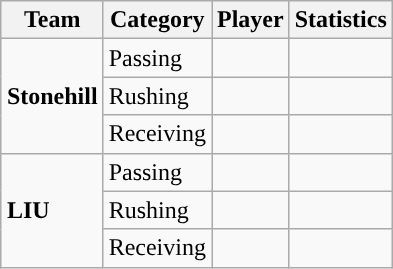<table class="wikitable" style="float: right;">
<tr>
<th>Team</th>
<th>Category</th>
<th>Player</th>
<th>Statistics</th>
</tr>
<tr>
<td rowspan=3><strong>Stonehill</strong></td>
<td>Passing</td>
<td></td>
<td></td>
</tr>
<tr>
<td>Rushing</td>
<td></td>
<td></td>
</tr>
<tr>
<td>Receiving</td>
<td></td>
<td></td>
</tr>
<tr>
<td rowspan=3><strong>LIU</strong></td>
<td>Passing</td>
<td></td>
<td></td>
</tr>
<tr>
<td>Rushing</td>
<td></td>
<td></td>
</tr>
<tr>
<td>Receiving</td>
<td></td>
<td></td>
</tr>
</table>
